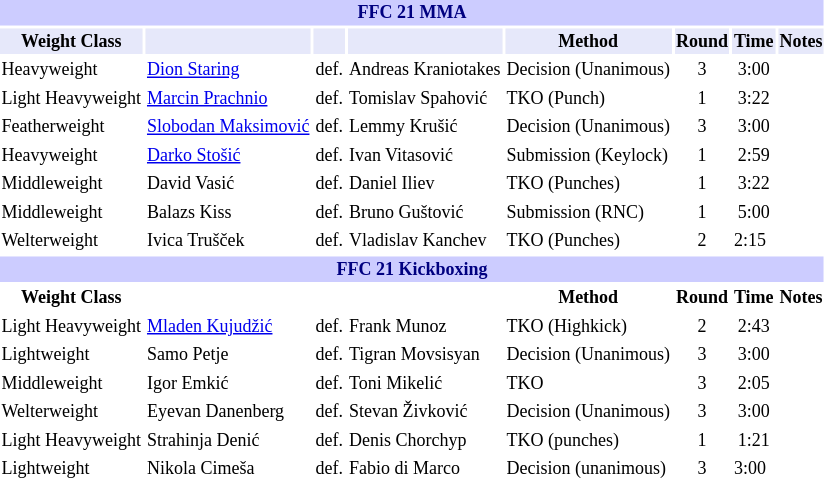<table class="toccolours" style="font-size: 75%;">
<tr>
<th colspan="8" style="background-color: #ccf; color: #000080; text-align: center;"><strong>FFC 21 MMA</strong></th>
</tr>
<tr>
<th colspan="1" style="background-color: #E6E8FA; color: #000000; text-align: center;">Weight Class</th>
<th colspan="1" style="background-color: #E6E8FA; color: #000000; text-align: center;"></th>
<th colspan="1" style="background-color: #E6E8FA; color: #000000; text-align: center;"></th>
<th colspan="1" style="background-color: #E6E8FA; color: #000000; text-align: center;"></th>
<th colspan="1" style="background-color: #E6E8FA; color: #000000; text-align: center;">Method</th>
<th colspan="1" style="background-color: #E6E8FA; color: #000000; text-align: center;">Round</th>
<th colspan="1" style="background-color: #E6E8FA; color: #000000; text-align: center;">Time</th>
<th colspan="1" style="background-color: #E6E8FA; color: #000000; text-align: center;">Notes</th>
</tr>
<tr>
<td>Heavyweight</td>
<td><a href='#'>Dion Staring</a></td>
<td>def.</td>
<td>Andreas Kraniotakes</td>
<td>Decision (Unanimous)</td>
<td align="center">3</td>
<td align="center">3:00</td>
<td></td>
</tr>
<tr>
<td>Light Heavyweight</td>
<td><a href='#'>Marcin Prachnio</a></td>
<td>def.</td>
<td>Tomislav Spahović</td>
<td>TKO (Punch)</td>
<td align="center">1</td>
<td align="center">3:22</td>
<td></td>
</tr>
<tr>
<td>Featherweight</td>
<td><a href='#'>Slobodan Maksimović</a></td>
<td>def.</td>
<td>Lemmy Krušić</td>
<td>Decision (Unanimous)</td>
<td align="center">3</td>
<td align="center">3:00</td>
<td></td>
</tr>
<tr>
<td>Heavyweight</td>
<td><a href='#'>Darko Stošić</a></td>
<td>def.</td>
<td>Ivan Vitasović</td>
<td>Submission (Keylock)</td>
<td align="center">1</td>
<td align="center">2:59</td>
<td></td>
</tr>
<tr>
<td>Middleweight</td>
<td>David Vasić</td>
<td>def.</td>
<td>Daniel Iliev</td>
<td>TKO (Punches)</td>
<td align="center">1</td>
<td align="center">3:22</td>
<td></td>
</tr>
<tr>
<td>Middleweight</td>
<td>Balazs Kiss</td>
<td>def.</td>
<td>Bruno Guštović</td>
<td>Submission (RNC)</td>
<td align="center">1</td>
<td align="center">5:00</td>
<td></td>
</tr>
<tr>
<td>Welterweight</td>
<td>Ivica Trušček</td>
<td>def.</td>
<td>Vladislav Kanchev</td>
<td>TKO (Punches)</td>
<td align=center>2</td>
<td>2:15</td>
<td></td>
</tr>
<tr>
<th colspan="8" style="background-color: #ccf; color: #000080; text-align: center;"><strong>FFC 21 Kickboxing</strong></th>
</tr>
<tr>
<th colspan="1">Weight Class</th>
<th colspan="1"></th>
<th colspan="1"></th>
<th colspan="1"></th>
<th colspan="1">Method</th>
<th colspan="1">Round</th>
<th colspan="1">Time</th>
<th colspan="1">Notes</th>
</tr>
<tr>
<td>Light Heavyweight</td>
<td><a href='#'>Mladen Kujudžić</a></td>
<td>def.</td>
<td>Frank Munoz</td>
<td>TKO (Highkick)</td>
<td align="center">2</td>
<td align="center">2:43</td>
<td></td>
</tr>
<tr>
<td>Lightweight</td>
<td>Samo Petje</td>
<td>def.</td>
<td>Tigran Movsisyan</td>
<td>Decision (Unanimous)</td>
<td align="center">3</td>
<td align="center">3:00</td>
<td></td>
</tr>
<tr>
<td>Middleweight</td>
<td>Igor Emkić</td>
<td>def.</td>
<td>Toni Mikelić</td>
<td>TKO</td>
<td align="center">3</td>
<td align="center">2:05</td>
<td></td>
</tr>
<tr>
<td>Welterweight</td>
<td>Eyevan Danenberg</td>
<td>def.</td>
<td>Stevan Živković</td>
<td>Decision (Unanimous)</td>
<td align="center">3</td>
<td align="center">3:00</td>
<td></td>
</tr>
<tr>
<td>Light Heavyweight</td>
<td>Strahinja Denić</td>
<td>def.</td>
<td>Denis Chorchyp</td>
<td>TKO (punches)</td>
<td align="center">1</td>
<td align="center">1:21</td>
<td></td>
</tr>
<tr>
<td>Lightweight</td>
<td>Nikola Cimeša</td>
<td>def.</td>
<td>Fabio di Marco</td>
<td>Decision (unanimous)</td>
<td align=center>3</td>
<td>3:00</td>
<td></td>
</tr>
<tr>
</tr>
</table>
